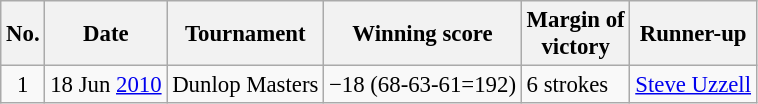<table class="wikitable" style="font-size:95%;">
<tr>
<th>No.</th>
<th>Date</th>
<th>Tournament</th>
<th>Winning score</th>
<th>Margin of<br>victory</th>
<th>Runner-up</th>
</tr>
<tr>
<td align=center>1</td>
<td align=right>18 Jun <a href='#'>2010</a></td>
<td>Dunlop Masters</td>
<td>−18 (68-63-61=192)</td>
<td>6 strokes</td>
<td> <a href='#'>Steve Uzzell</a></td>
</tr>
</table>
